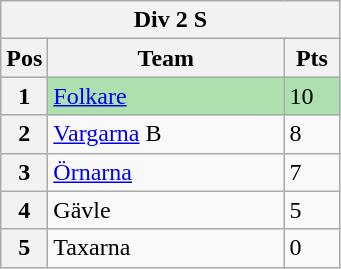<table class="wikitable">
<tr>
<th colspan="3">Div 2 S</th>
</tr>
<tr>
<th width=20>Pos</th>
<th width=150>Team</th>
<th width=30>Pts</th>
</tr>
<tr style="background:#ACE1AF;">
<th>1</th>
<td><a href='#'>Folkare</a></td>
<td>10</td>
</tr>
<tr>
<th>2</th>
<td><a href='#'>Vargarna</a> B</td>
<td>8</td>
</tr>
<tr>
<th>3</th>
<td><a href='#'>Örnarna</a></td>
<td>7</td>
</tr>
<tr>
<th>4</th>
<td>Gävle</td>
<td>5</td>
</tr>
<tr>
<th>5</th>
<td>Taxarna</td>
<td>0</td>
</tr>
</table>
